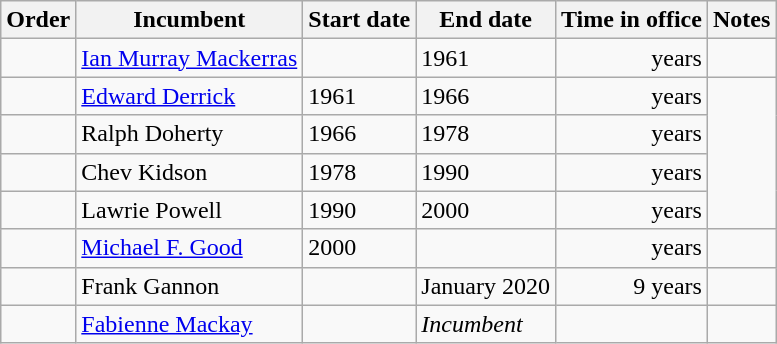<table class="wikitable sortable">
<tr>
<th>Order</th>
<th>Incumbent</th>
<th>Start date</th>
<th>End date</th>
<th>Time in office</th>
<th>Notes</th>
</tr>
<tr>
<td align=center></td>
<td><a href='#'>Ian Murray Mackerras</a></td>
<td></td>
<td>1961</td>
<td align=right> years</td>
<td></td>
</tr>
<tr>
<td align=center></td>
<td><a href='#'>Edward Derrick</a></td>
<td>1961</td>
<td>1966</td>
<td align=right> years</td>
<td rowspan=4></td>
</tr>
<tr>
<td align=center></td>
<td>Ralph Doherty</td>
<td>1966</td>
<td>1978</td>
<td align=right> years</td>
</tr>
<tr>
<td align=center></td>
<td>Chev Kidson</td>
<td>1978</td>
<td>1990</td>
<td align=right> years</td>
</tr>
<tr>
<td align=center></td>
<td>Lawrie Powell</td>
<td>1990</td>
<td>2000</td>
<td align=right> years</td>
</tr>
<tr>
<td align=center></td>
<td><a href='#'>Michael F. Good</a> </td>
<td>2000</td>
<td></td>
<td align=right> years</td>
<td></td>
</tr>
<tr>
<td align=center></td>
<td>Frank Gannon</td>
<td></td>
<td>January 2020</td>
<td align="right">9 years</td>
<td></td>
</tr>
<tr>
<td align=center></td>
<td><a href='#'>Fabienne Mackay</a></td>
<td></td>
<td><em>Incumbent</em></td>
<td align="right"></td>
<td></td>
</tr>
</table>
